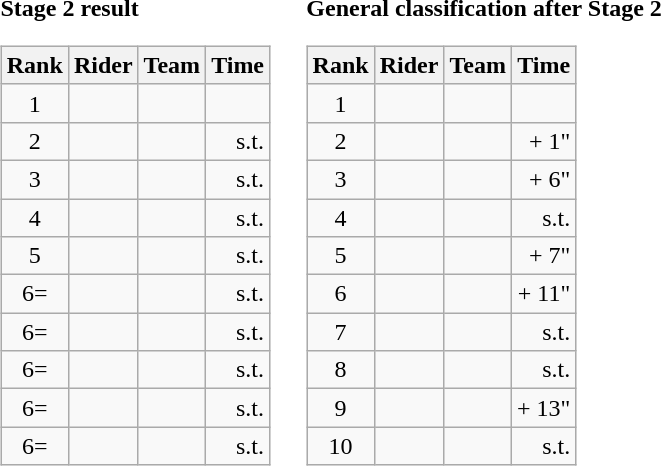<table>
<tr>
<td><strong>Stage 2 result</strong><br><table class="wikitable">
<tr>
<th scope="col">Rank</th>
<th scope="col">Rider</th>
<th scope="col">Team</th>
<th scope="col">Time</th>
</tr>
<tr>
<td style="text-align:center;">1</td>
<td></td>
<td></td>
<td style="text-align:right;"></td>
</tr>
<tr>
<td style="text-align:center;">2</td>
<td></td>
<td></td>
<td style="text-align:right;">s.t.</td>
</tr>
<tr>
<td style="text-align:center;">3</td>
<td></td>
<td></td>
<td style="text-align:right;">s.t.</td>
</tr>
<tr>
<td style="text-align:center;">4</td>
<td></td>
<td></td>
<td style="text-align:right;">s.t.</td>
</tr>
<tr>
<td style="text-align:center;">5</td>
<td></td>
<td></td>
<td style="text-align:right;">s.t.</td>
</tr>
<tr>
<td style="text-align:center;">6=</td>
<td></td>
<td></td>
<td style="text-align:right;">s.t.</td>
</tr>
<tr>
<td style="text-align:center;">6=</td>
<td></td>
<td></td>
<td style="text-align:right;">s.t.</td>
</tr>
<tr>
<td style="text-align:center;">6=</td>
<td></td>
<td></td>
<td style="text-align:right;">s.t.</td>
</tr>
<tr>
<td style="text-align:center;">6=</td>
<td></td>
<td></td>
<td style="text-align:right;">s.t.</td>
</tr>
<tr>
<td style="text-align:center;">6=</td>
<td></td>
<td></td>
<td style="text-align:right;">s.t.</td>
</tr>
</table>
</td>
<td></td>
<td><strong>General classification after Stage 2</strong><br><table class="wikitable">
<tr>
<th scope="col">Rank</th>
<th scope="col">Rider</th>
<th scope="col">Team</th>
<th scope="col">Time</th>
</tr>
<tr>
<td style="text-align:center;">1</td>
<td></td>
<td></td>
<td style="text-align:right;"></td>
</tr>
<tr>
<td style="text-align:center;">2</td>
<td></td>
<td></td>
<td style="text-align:right;">+ 1"</td>
</tr>
<tr>
<td style="text-align:center;">3</td>
<td></td>
<td></td>
<td style="text-align:right;">+ 6"</td>
</tr>
<tr>
<td style="text-align:center;">4</td>
<td></td>
<td></td>
<td style="text-align:right;">s.t.</td>
</tr>
<tr>
<td style="text-align:center;">5</td>
<td></td>
<td></td>
<td style="text-align:right;">+ 7"</td>
</tr>
<tr>
<td style="text-align:center;">6</td>
<td></td>
<td></td>
<td style="text-align:right;">+ 11"</td>
</tr>
<tr>
<td style="text-align:center;">7</td>
<td></td>
<td></td>
<td style="text-align:right;">s.t.</td>
</tr>
<tr>
<td style="text-align:center;">8</td>
<td></td>
<td></td>
<td style="text-align:right;">s.t.</td>
</tr>
<tr>
<td style="text-align:center;">9</td>
<td></td>
<td></td>
<td style="text-align:right;">+ 13"</td>
</tr>
<tr>
<td style="text-align:center;">10</td>
<td></td>
<td></td>
<td style="text-align:right;">s.t.</td>
</tr>
</table>
</td>
</tr>
</table>
